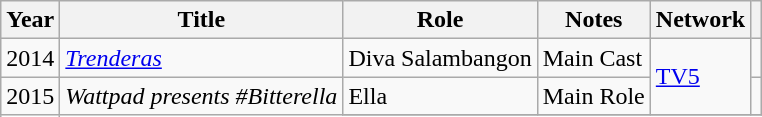<table class="wikitable sortable">
<tr>
<th>Year</th>
<th>Title</th>
<th>Role</th>
<th class="unsortable">Notes</th>
<th>Network</th>
<th class="unsortable"></th>
</tr>
<tr>
<td>2014</td>
<td><em><a href='#'>Trenderas</a></em></td>
<td>Diva Salambangon</td>
<td>Main Cast</td>
<td rowspan="2"><a href='#'>TV5</a></td>
<td style="text-align:center;"></td>
</tr>
<tr>
<td rowspan="3">2015</td>
<td rowspan="2"><em>Wattpad presents #Bitterella</em></td>
<td>Ella</td>
<td>Main Role</td>
<td></td>
</tr>
<tr>
</tr>
</table>
